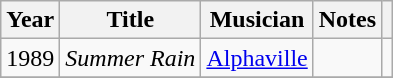<table class="wikitable sortable plainrowheaders">
<tr>
<th scope="col">Year</th>
<th scope="col">Title</th>
<th scope="col">Musician</th>
<th scope="col" class="unsortable">Notes</th>
<th scope="col" class="unsortable"></th>
</tr>
<tr>
<td>1989</td>
<td><em>Summer Rain</em></td>
<td><a href='#'>Alphaville</a></td>
<td></td>
<td></td>
</tr>
<tr>
</tr>
</table>
